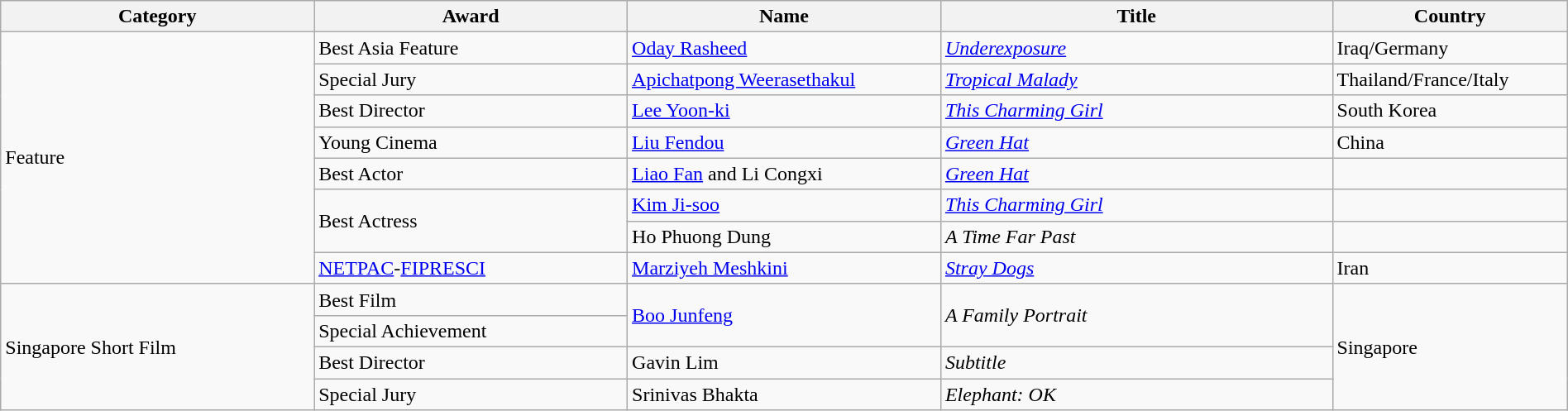<table class="wikitable" width="100%">
<tr>
<th width="20%" scope="col">Category</th>
<th width="20%" scope="col">Award</th>
<th width="20%" scope="col">Name</th>
<th width="25%" scope="col">Title</th>
<th width="15%" scope="col">Country</th>
</tr>
<tr>
<td rowspan="8">Feature</td>
<td>Best Asia Feature</td>
<td><a href='#'>Oday Rasheed</a></td>
<td><em><a href='#'>Underexposure</a></em></td>
<td>Iraq/Germany</td>
</tr>
<tr>
<td>Special Jury</td>
<td><a href='#'>Apichatpong Weerasethakul</a></td>
<td><em><a href='#'>Tropical Malady</a></em></td>
<td>Thailand/France/Italy</td>
</tr>
<tr>
<td>Best Director</td>
<td><a href='#'>Lee Yoon-ki</a></td>
<td><em><a href='#'>This Charming Girl</a></em></td>
<td>South Korea</td>
</tr>
<tr>
<td>Young Cinema</td>
<td><a href='#'>Liu Fendou</a></td>
<td><em><a href='#'>Green Hat</a></em></td>
<td>China</td>
</tr>
<tr>
<td>Best Actor</td>
<td><a href='#'>Liao Fan</a> and Li Congxi</td>
<td><em><a href='#'>Green Hat</a></em></td>
<td></td>
</tr>
<tr>
<td rowspan="2">Best Actress</td>
<td><a href='#'>Kim Ji-soo</a></td>
<td><em><a href='#'>This Charming Girl</a></em></td>
<td></td>
</tr>
<tr>
<td>Ho Phuong Dung</td>
<td><em>A Time Far Past</em></td>
<td></td>
</tr>
<tr>
<td><a href='#'>NETPAC</a>-<a href='#'>FIPRESCI</a></td>
<td><a href='#'>Marziyeh Meshkini</a></td>
<td><em><a href='#'>Stray Dogs</a></em></td>
<td>Iran</td>
</tr>
<tr>
<td rowspan="4">Singapore Short Film</td>
<td>Best Film</td>
<td rowspan="2"><a href='#'>Boo Junfeng</a></td>
<td rowspan="2"><em>A Family Portrait</em></td>
<td rowspan="4">Singapore</td>
</tr>
<tr>
<td>Special Achievement</td>
</tr>
<tr>
<td>Best Director</td>
<td>Gavin Lim</td>
<td><em>Subtitle</em></td>
</tr>
<tr>
<td>Special Jury</td>
<td>Srinivas Bhakta</td>
<td><em>Elephant: OK</em></td>
</tr>
</table>
